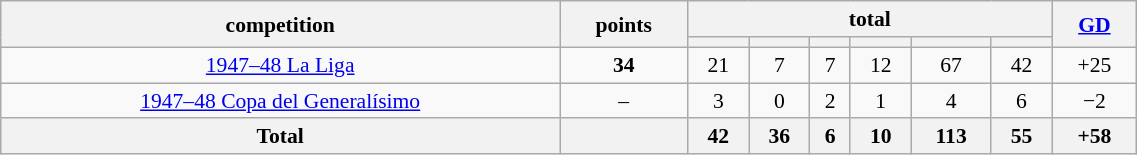<table class="wikitable" style="font-size:90%;width:60%;float:left;text-align:center;">
<tr>
<th rowspan="2">competition</th>
<th rowspan="2">points</th>
<th colspan="6">total</th>
<th rowspan="2"><a href='#'>GD</a></th>
</tr>
<tr>
<th></th>
<th></th>
<th></th>
<th></th>
<th></th>
<th></th>
</tr>
<tr>
<td><a href='#'>1947–48 La Liga</a></td>
<td><strong>34</strong></td>
<td>21</td>
<td>7</td>
<td>7</td>
<td>12</td>
<td>67</td>
<td>42</td>
<td>+25</td>
</tr>
<tr>
<td><a href='#'>1947–48 Copa del Generalísimo</a></td>
<td>–</td>
<td>3</td>
<td>0</td>
<td>2</td>
<td>1</td>
<td>4</td>
<td>6</td>
<td>−2</td>
</tr>
<tr>
<th>Total</th>
<th></th>
<th>42</th>
<th>36</th>
<th>6</th>
<th>10</th>
<th>113</th>
<th>55</th>
<th>+58</th>
</tr>
</table>
